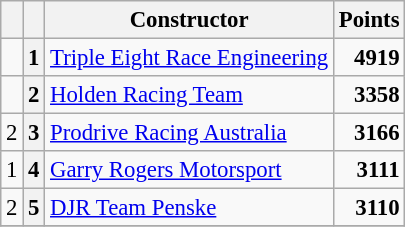<table class="wikitable" style="font-size: 95%;">
<tr>
<th></th>
<th></th>
<th>Constructor</th>
<th>Points</th>
</tr>
<tr>
<td align="left"></td>
<th>1</th>
<td><a href='#'>Triple Eight Race Engineering</a></td>
<td align="right"><strong>4919</strong></td>
</tr>
<tr>
<td align="left"></td>
<th>2</th>
<td><a href='#'>Holden Racing Team</a></td>
<td align="right"><strong>3358</strong></td>
</tr>
<tr>
<td align="left"> 2</td>
<th>3</th>
<td><a href='#'>Prodrive Racing Australia</a></td>
<td align="right"><strong>3166</strong></td>
</tr>
<tr>
<td align="left"> 1</td>
<th>4</th>
<td><a href='#'>Garry Rogers Motorsport</a></td>
<td align="right"><strong>3111</strong></td>
</tr>
<tr>
<td align="left"> 2</td>
<th>5</th>
<td><a href='#'>DJR Team Penske</a></td>
<td align="right"><strong>3110</strong></td>
</tr>
<tr>
</tr>
</table>
